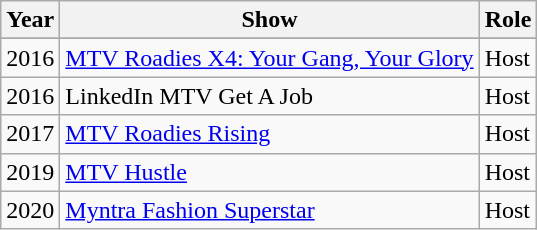<table class="wikitable sortable">
<tr style="text-align:center;">
<th>Year</th>
<th>Show</th>
<th>Role</th>
</tr>
<tr>
</tr>
<tr>
<td>2016</td>
<td><a href='#'>MTV Roadies X4: Your Gang, Your Glory</a></td>
<td>Host</td>
</tr>
<tr>
<td>2016</td>
<td>LinkedIn MTV Get A Job</td>
<td>Host</td>
</tr>
<tr>
<td>2017</td>
<td><a href='#'>MTV Roadies Rising</a></td>
<td>Host</td>
</tr>
<tr>
<td>2019</td>
<td><a href='#'>MTV Hustle</a></td>
<td>Host</td>
</tr>
<tr>
<td>2020</td>
<td><a href='#'>Myntra Fashion Superstar</a></td>
<td>Host</td>
</tr>
</table>
